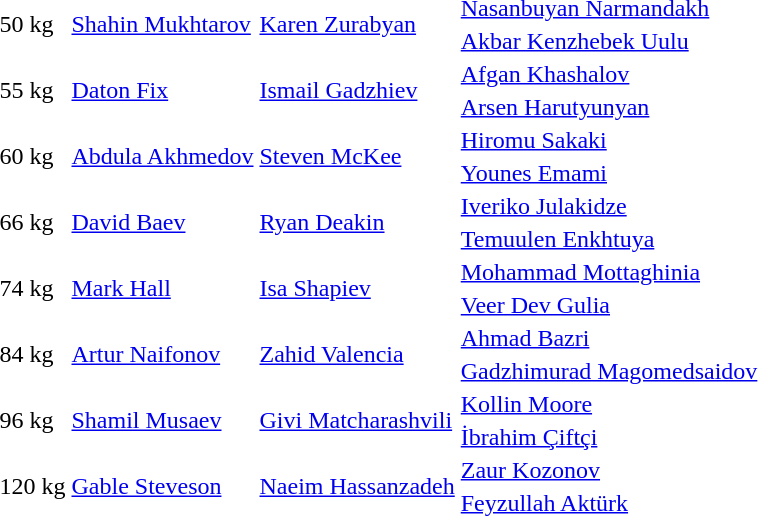<table>
<tr>
<td rowspan=2>50 kg</td>
<td rowspan=2> <a href='#'>Shahin Mukhtarov</a></td>
<td rowspan=2> <a href='#'>Karen Zurabyan</a></td>
<td> <a href='#'>Nasanbuyan Narmandakh</a></td>
</tr>
<tr>
<td> <a href='#'>Akbar Kenzhebek Uulu</a></td>
</tr>
<tr>
<td rowspan=2>55 kg</td>
<td rowspan=2> <a href='#'>Daton Fix</a></td>
<td rowspan=2> <a href='#'>Ismail Gadzhiev</a></td>
<td> <a href='#'>Afgan Khashalov</a></td>
</tr>
<tr>
<td> <a href='#'>Arsen Harutyunyan</a></td>
</tr>
<tr>
<td rowspan=2>60 kg</td>
<td rowspan=2> <a href='#'>Abdula Akhmedov</a></td>
<td rowspan=2> <a href='#'>Steven McKee</a></td>
<td> <a href='#'>Hiromu Sakaki</a></td>
</tr>
<tr>
<td> <a href='#'>Younes Emami</a></td>
</tr>
<tr>
<td rowspan=2>66 kg</td>
<td rowspan=2> <a href='#'>David Baev</a></td>
<td rowspan=2> <a href='#'>Ryan Deakin</a></td>
<td> <a href='#'>Iveriko Julakidze</a></td>
</tr>
<tr>
<td> <a href='#'>Temuulen Enkhtuya</a></td>
</tr>
<tr>
<td rowspan=2>74 kg</td>
<td rowspan=2> <a href='#'>Mark Hall</a></td>
<td rowspan=2> <a href='#'>Isa Shapiev</a></td>
<td> <a href='#'>Mohammad Mottaghinia</a></td>
</tr>
<tr>
<td> <a href='#'>Veer Dev Gulia</a></td>
</tr>
<tr>
<td rowspan=2>84 kg</td>
<td rowspan=2> <a href='#'>Artur Naifonov</a></td>
<td rowspan=2> <a href='#'>Zahid Valencia</a></td>
<td> <a href='#'>Ahmad Bazri</a></td>
</tr>
<tr>
<td> <a href='#'>Gadzhimurad Magomedsaidov</a></td>
</tr>
<tr>
<td rowspan=2>96 kg</td>
<td rowspan=2> <a href='#'>Shamil Musaev</a></td>
<td rowspan=2> <a href='#'>Givi Matcharashvili</a></td>
<td> <a href='#'>Kollin Moore</a></td>
</tr>
<tr>
<td> <a href='#'>İbrahim Çiftçi</a></td>
</tr>
<tr>
<td rowspan=2>120 kg</td>
<td rowspan=2> <a href='#'>Gable Steveson</a></td>
<td rowspan=2> <a href='#'>Naeim Hassanzadeh</a></td>
<td> <a href='#'>Zaur Kozonov</a></td>
</tr>
<tr>
<td> <a href='#'>Feyzullah Aktürk</a></td>
</tr>
</table>
